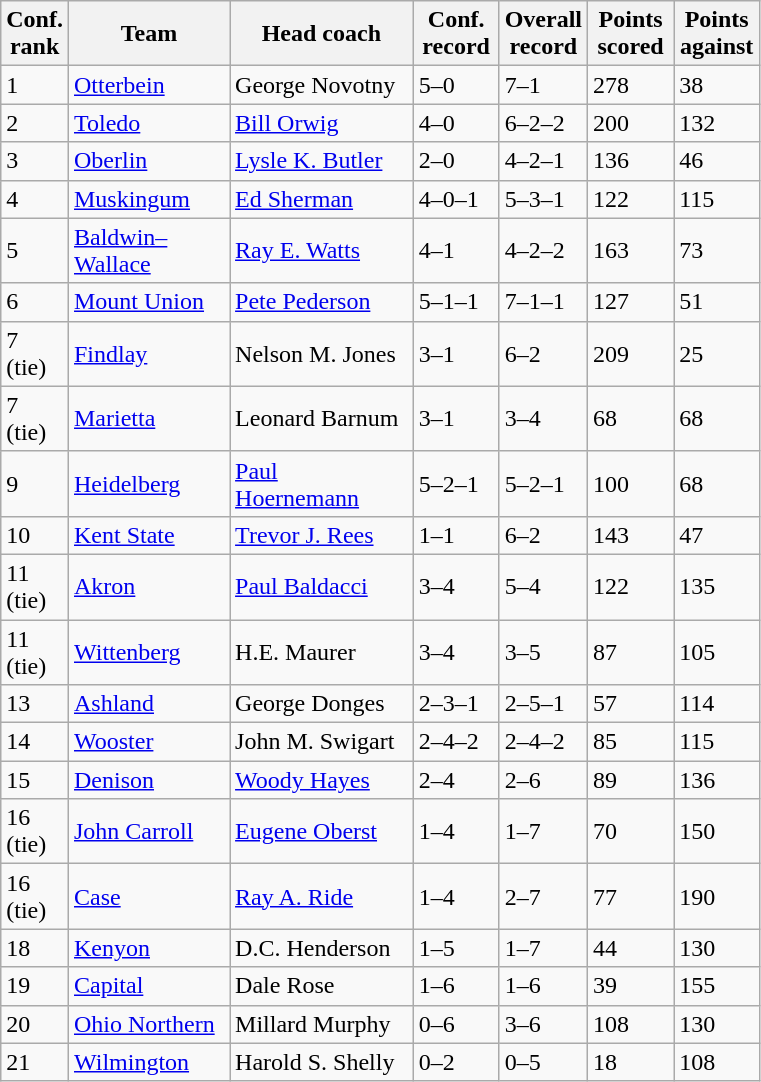<table class="sortable wikitable">
<tr>
<th width="25">Conf. rank</th>
<th width="100">Team</th>
<th width="115">Head coach</th>
<th width="50">Conf. record</th>
<th width="50">Overall record</th>
<th width="50">Points scored</th>
<th width="50">Points against</th>
</tr>
<tr align="left" bgcolor="">
<td>1</td>
<td><a href='#'>Otterbein</a></td>
<td>George Novotny</td>
<td>5–0</td>
<td>7–1</td>
<td>278</td>
<td>38</td>
</tr>
<tr align="left" bgcolor="">
<td>2</td>
<td><a href='#'>Toledo</a></td>
<td><a href='#'>Bill Orwig</a></td>
<td>4–0</td>
<td>6–2–2</td>
<td>200</td>
<td>132</td>
</tr>
<tr align="left" bgcolor="">
<td>3</td>
<td><a href='#'>Oberlin</a></td>
<td><a href='#'>Lysle K. Butler</a></td>
<td>2–0</td>
<td>4–2–1</td>
<td>136</td>
<td>46</td>
</tr>
<tr align="left" bgcolor="">
<td>4</td>
<td><a href='#'>Muskingum</a></td>
<td><a href='#'>Ed Sherman</a></td>
<td>4–0–1</td>
<td>5–3–1</td>
<td>122</td>
<td>115</td>
</tr>
<tr align="left" bgcolor="">
<td>5</td>
<td><a href='#'>Baldwin–Wallace</a></td>
<td><a href='#'>Ray E. Watts</a></td>
<td>4–1</td>
<td>4–2–2</td>
<td>163</td>
<td>73</td>
</tr>
<tr align="left" bgcolor="">
<td>6</td>
<td><a href='#'>Mount Union</a></td>
<td><a href='#'>Pete Pederson</a></td>
<td>5–1–1</td>
<td>7–1–1</td>
<td>127</td>
<td>51</td>
</tr>
<tr align="left" bgcolor="">
<td>7 (tie)</td>
<td><a href='#'>Findlay</a></td>
<td>Nelson M. Jones</td>
<td>3–1</td>
<td>6–2</td>
<td>209</td>
<td>25</td>
</tr>
<tr align="left" bgcolor="">
<td>7 (tie)</td>
<td><a href='#'>Marietta</a></td>
<td>Leonard Barnum</td>
<td>3–1</td>
<td>3–4</td>
<td>68</td>
<td>68</td>
</tr>
<tr align="left" bgcolor="">
<td>9</td>
<td><a href='#'>Heidelberg</a></td>
<td><a href='#'>Paul Hoernemann</a></td>
<td>5–2–1</td>
<td>5–2–1</td>
<td>100</td>
<td>68</td>
</tr>
<tr align="left" bgcolor="">
<td>10</td>
<td><a href='#'>Kent State</a></td>
<td><a href='#'>Trevor J. Rees</a></td>
<td>1–1</td>
<td>6–2</td>
<td>143</td>
<td>47</td>
</tr>
<tr align="left" bgcolor="">
<td>11 (tie)</td>
<td><a href='#'>Akron</a></td>
<td><a href='#'>Paul Baldacci</a></td>
<td>3–4</td>
<td>5–4</td>
<td>122</td>
<td>135</td>
</tr>
<tr align="left" bgcolor="">
<td>11 (tie)</td>
<td><a href='#'>Wittenberg</a></td>
<td>H.E. Maurer</td>
<td>3–4</td>
<td>3–5</td>
<td>87</td>
<td>105</td>
</tr>
<tr align="left" bgcolor="">
<td>13</td>
<td><a href='#'>Ashland</a></td>
<td>George Donges</td>
<td>2–3–1</td>
<td>2–5–1</td>
<td>57</td>
<td>114</td>
</tr>
<tr align="left" bgcolor="">
<td>14</td>
<td><a href='#'>Wooster</a></td>
<td>John M. Swigart</td>
<td>2–4–2</td>
<td>2–4–2</td>
<td>85</td>
<td>115</td>
</tr>
<tr align="left" bgcolor="">
<td>15</td>
<td><a href='#'>Denison</a></td>
<td><a href='#'>Woody Hayes</a></td>
<td>2–4</td>
<td>2–6</td>
<td>89</td>
<td>136</td>
</tr>
<tr align="left" bgcolor="">
<td>16 (tie)</td>
<td><a href='#'>John Carroll</a></td>
<td><a href='#'>Eugene Oberst</a></td>
<td>1–4</td>
<td>1–7</td>
<td>70</td>
<td>150</td>
</tr>
<tr align="left" bgcolor="">
<td>16 (tie)</td>
<td><a href='#'>Case</a></td>
<td><a href='#'>Ray A. Ride</a></td>
<td>1–4</td>
<td>2–7</td>
<td>77</td>
<td>190</td>
</tr>
<tr align="left" bgcolor="">
<td>18</td>
<td><a href='#'>Kenyon</a></td>
<td>D.C. Henderson</td>
<td>1–5</td>
<td>1–7</td>
<td>44</td>
<td>130</td>
</tr>
<tr align="left" bgcolor="">
<td>19</td>
<td><a href='#'>Capital</a></td>
<td>Dale Rose</td>
<td>1–6</td>
<td>1–6</td>
<td>39</td>
<td>155</td>
</tr>
<tr align="left" bgcolor="">
<td>20</td>
<td><a href='#'>Ohio Northern</a></td>
<td>Millard Murphy</td>
<td>0–6</td>
<td>3–6</td>
<td>108</td>
<td>130</td>
</tr>
<tr align="left" bgcolor="">
<td>21</td>
<td><a href='#'>Wilmington</a></td>
<td>Harold S. Shelly</td>
<td>0–2</td>
<td>0–5</td>
<td>18</td>
<td>108</td>
</tr>
</table>
